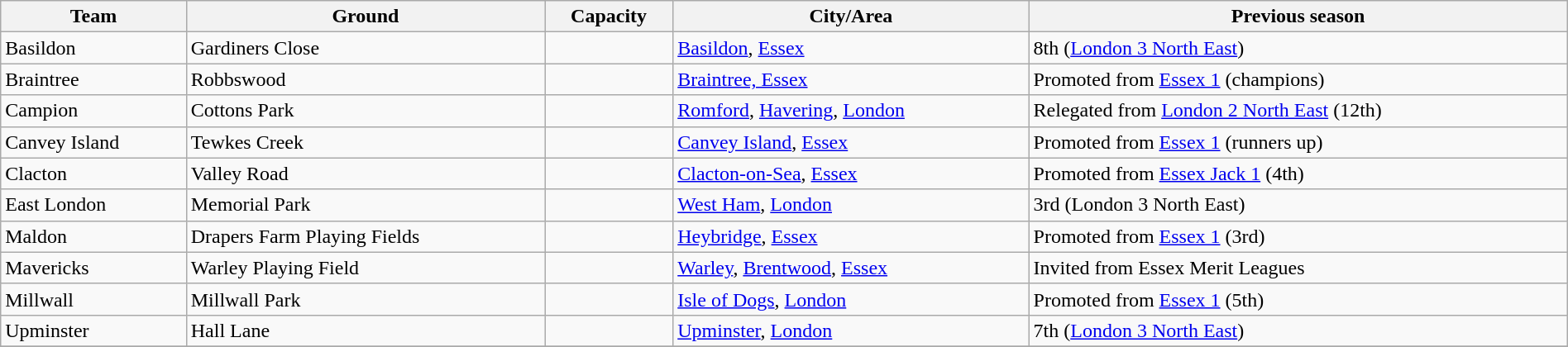<table class="wikitable sortable" width=100%>
<tr>
<th>Team</th>
<th>Ground</th>
<th>Capacity</th>
<th>City/Area</th>
<th>Previous season</th>
</tr>
<tr>
<td>Basildon</td>
<td>Gardiners Close</td>
<td></td>
<td><a href='#'>Basildon</a>, <a href='#'>Essex</a></td>
<td>8th (<a href='#'>London 3 North East</a>)</td>
</tr>
<tr>
<td>Braintree</td>
<td>Robbswood</td>
<td></td>
<td><a href='#'>Braintree, Essex</a></td>
<td>Promoted from <a href='#'>Essex 1</a> (champions)</td>
</tr>
<tr>
<td>Campion</td>
<td>Cottons Park</td>
<td></td>
<td><a href='#'>Romford</a>, <a href='#'>Havering</a>, <a href='#'>London</a></td>
<td>Relegated from <a href='#'>London 2 North East</a> (12th)</td>
</tr>
<tr>
<td>Canvey Island</td>
<td>Tewkes Creek</td>
<td></td>
<td><a href='#'>Canvey Island</a>, <a href='#'>Essex</a></td>
<td>Promoted from <a href='#'>Essex 1</a> (runners up)</td>
</tr>
<tr>
<td>Clacton</td>
<td>Valley Road</td>
<td></td>
<td><a href='#'>Clacton-on-Sea</a>, <a href='#'>Essex</a></td>
<td>Promoted from <a href='#'>Essex Jack 1</a> (4th)</td>
</tr>
<tr>
<td>East London</td>
<td>Memorial Park</td>
<td></td>
<td><a href='#'>West Ham</a>, <a href='#'>London</a></td>
<td>3rd (London 3 North East)</td>
</tr>
<tr>
<td>Maldon</td>
<td>Drapers Farm Playing Fields</td>
<td></td>
<td><a href='#'>Heybridge</a>, <a href='#'>Essex</a></td>
<td>Promoted from <a href='#'>Essex 1</a> (3rd)</td>
</tr>
<tr>
<td>Mavericks</td>
<td>Warley Playing Field</td>
<td></td>
<td><a href='#'>Warley</a>, <a href='#'>Brentwood</a>, <a href='#'>Essex</a></td>
<td>Invited from Essex Merit Leagues</td>
</tr>
<tr>
<td>Millwall</td>
<td>Millwall Park</td>
<td></td>
<td><a href='#'>Isle of Dogs</a>, <a href='#'>London</a></td>
<td>Promoted from <a href='#'>Essex 1</a> (5th)</td>
</tr>
<tr>
<td>Upminster</td>
<td>Hall Lane</td>
<td></td>
<td><a href='#'>Upminster</a>, <a href='#'>London</a></td>
<td>7th (<a href='#'>London 3 North East</a>)</td>
</tr>
<tr>
</tr>
</table>
